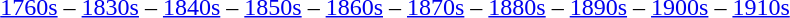<table class="toccolours" align="center">
<tr>
<td><br><a href='#'>1760s</a> –
<a href='#'>1830s</a> –
<a href='#'>1840s</a> –
<a href='#'>1850s</a> –
<a href='#'>1860s</a> –
<a href='#'>1870s</a> –
<a href='#'>1880s</a> –
<a href='#'>1890s</a> –
<a href='#'>1900s</a> –
<a href='#'>1910s</a></td>
</tr>
</table>
